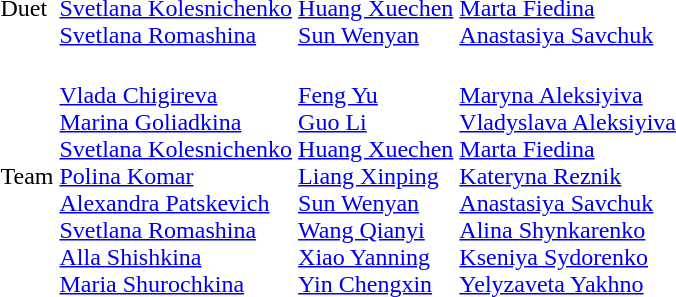<table>
<tr>
<td>Duet<br></td>
<td><br><a href='#'>Svetlana Kolesnichenko</a><br> <a href='#'>Svetlana Romashina</a></td>
<td><br><a href='#'>Huang Xuechen</a><br> <a href='#'>Sun Wenyan</a></td>
<td><br><a href='#'>Marta Fiedina</a><br> <a href='#'>Anastasiya Savchuk</a></td>
</tr>
<tr>
<td>Team<br></td>
<td nowrap><br><a href='#'>Vlada Chigireva</a><br> <a href='#'>Marina Goliadkina</a><br> <a href='#'>Svetlana Kolesnichenko</a><br> <a href='#'>Polina Komar</a><br> <a href='#'>Alexandra Patskevich</a><br> <a href='#'>Svetlana Romashina</a><br> <a href='#'>Alla Shishkina</a><br> <a href='#'>Maria Shurochkina</a></td>
<td nowrap><br><a href='#'>Feng Yu</a><br> <a href='#'>Guo Li</a><br> <a href='#'>Huang Xuechen</a><br> <a href='#'>Liang Xinping</a><br> <a href='#'>Sun Wenyan</a><br> <a href='#'>Wang Qianyi</a><br> <a href='#'>Xiao Yanning</a><br> <a href='#'>Yin Chengxin</a></td>
<td nowrap><br><a href='#'>Maryna Aleksiyiva</a><br> <a href='#'>Vladyslava Aleksiyiva</a><br> <a href='#'>Marta Fiedina</a><br> <a href='#'>Kateryna Reznik</a><br> <a href='#'>Anastasiya Savchuk</a><br> <a href='#'>Alina Shynkarenko</a><br> <a href='#'>Kseniya Sydorenko</a><br> <a href='#'>Yelyzaveta Yakhno</a></td>
</tr>
</table>
